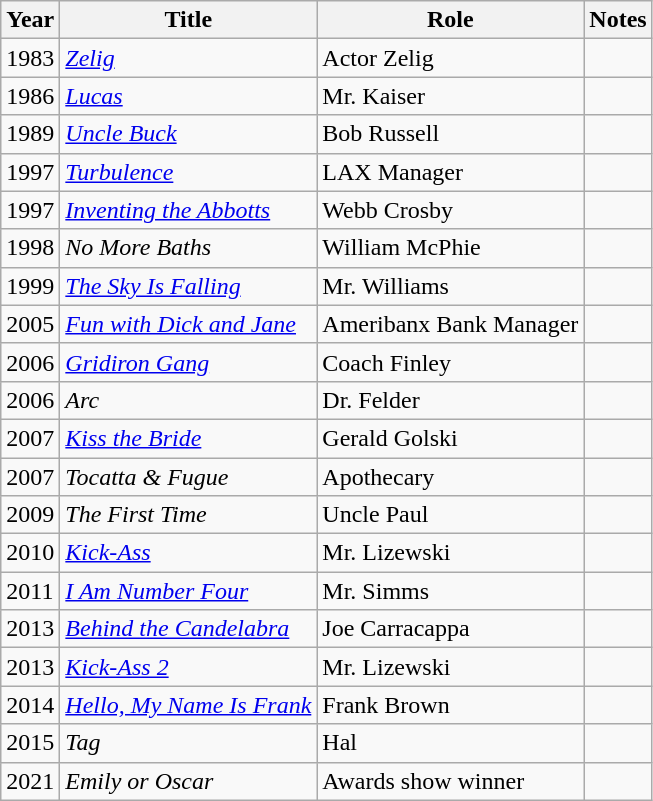<table class="wikitable sortable">
<tr>
<th>Year</th>
<th>Title</th>
<th>Role</th>
<th>Notes</th>
</tr>
<tr>
<td>1983</td>
<td><em><a href='#'>Zelig</a></em></td>
<td>Actor Zelig</td>
<td></td>
</tr>
<tr>
<td>1986</td>
<td><a href='#'><em>Lucas</em></a></td>
<td>Mr. Kaiser</td>
<td></td>
</tr>
<tr>
<td>1989</td>
<td><em><a href='#'>Uncle Buck</a></em></td>
<td>Bob Russell</td>
<td></td>
</tr>
<tr>
<td>1997</td>
<td><a href='#'><em>Turbulence</em></a></td>
<td>LAX Manager</td>
<td></td>
</tr>
<tr>
<td>1997</td>
<td><em><a href='#'>Inventing the Abbotts</a></em></td>
<td>Webb Crosby</td>
<td></td>
</tr>
<tr>
<td>1998</td>
<td><em>No More Baths</em></td>
<td>William McPhie</td>
<td></td>
</tr>
<tr>
<td>1999</td>
<td><a href='#'><em>The Sky Is Falling</em></a></td>
<td>Mr. Williams</td>
<td></td>
</tr>
<tr>
<td>2005</td>
<td><a href='#'><em>Fun with Dick and Jane</em></a></td>
<td>Ameribanx Bank Manager</td>
<td></td>
</tr>
<tr>
<td>2006</td>
<td><em><a href='#'>Gridiron Gang</a></em></td>
<td>Coach Finley</td>
<td></td>
</tr>
<tr>
<td>2006</td>
<td><em>Arc</em></td>
<td>Dr. Felder</td>
<td></td>
</tr>
<tr>
<td>2007</td>
<td><a href='#'><em>Kiss the Bride</em></a></td>
<td>Gerald Golski</td>
<td></td>
</tr>
<tr>
<td>2007</td>
<td><em>Tocatta & Fugue</em></td>
<td>Apothecary</td>
<td></td>
</tr>
<tr>
<td>2009</td>
<td><em>The First Time</em></td>
<td>Uncle Paul</td>
<td></td>
</tr>
<tr>
<td>2010</td>
<td><a href='#'><em>Kick-Ass</em></a></td>
<td>Mr. Lizewski</td>
<td></td>
</tr>
<tr>
<td>2011</td>
<td><a href='#'><em>I Am Number Four</em></a></td>
<td>Mr. Simms</td>
<td></td>
</tr>
<tr>
<td>2013</td>
<td><em><a href='#'>Behind the Candelabra</a></em></td>
<td>Joe Carracappa</td>
<td></td>
</tr>
<tr>
<td>2013</td>
<td><a href='#'><em>Kick-Ass 2</em></a></td>
<td>Mr. Lizewski</td>
<td></td>
</tr>
<tr>
<td>2014</td>
<td><em><a href='#'>Hello, My Name Is Frank</a></em></td>
<td>Frank Brown</td>
<td></td>
</tr>
<tr>
<td>2015</td>
<td><em>Tag</em></td>
<td>Hal</td>
<td></td>
</tr>
<tr>
<td>2021</td>
<td><em>Emily or Oscar</em></td>
<td>Awards show winner</td>
<td></td>
</tr>
</table>
